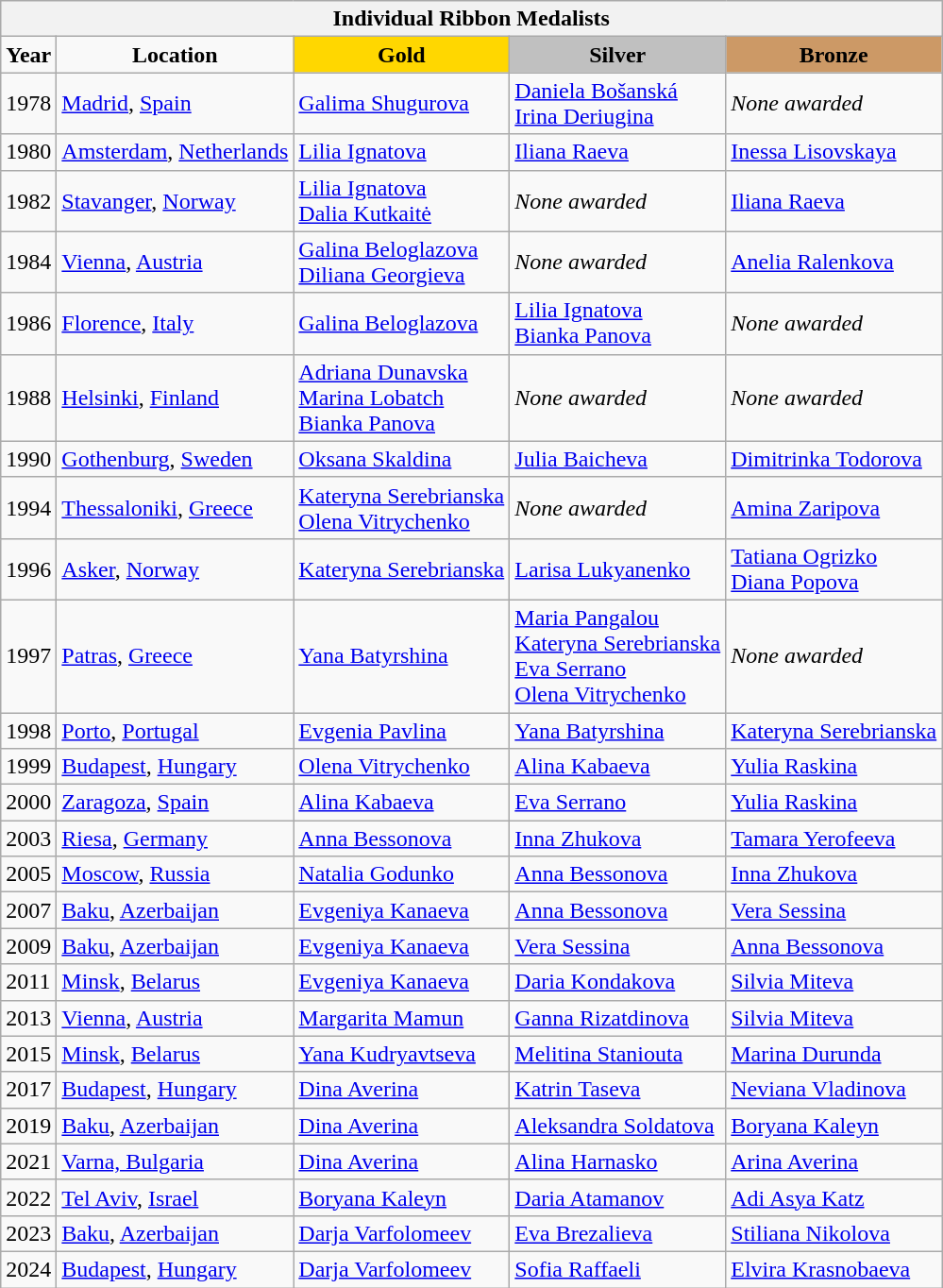<table class="wikitable">
<tr>
<th colspan=5 align="center"><strong>Individual Ribbon Medalists</strong></th>
</tr>
<tr>
<td align="center"><strong>Year</strong></td>
<td align="center"><strong>Location</strong></td>
<td style="text-align:center;background-color:gold;"><strong>Gold</strong></td>
<td style="text-align:center;background-color:silver;"><strong>Silver</strong></td>
<td style="text-align:center;background-color:#CC9966;"><strong>Bronze</strong></td>
</tr>
<tr>
<td>1978</td>
<td> <a href='#'>Madrid</a>, <a href='#'>Spain</a></td>
<td> <a href='#'>Galima Shugurova</a></td>
<td> <a href='#'>Daniela Bošanská</a> <br>  <a href='#'>Irina Deriugina</a></td>
<td><em>None awarded</em></td>
</tr>
<tr>
<td>1980</td>
<td> <a href='#'>Amsterdam</a>, <a href='#'>Netherlands</a></td>
<td> <a href='#'>Lilia Ignatova</a></td>
<td> <a href='#'>Iliana Raeva</a></td>
<td> <a href='#'>Inessa Lisovskaya</a></td>
</tr>
<tr>
<td>1982</td>
<td> <a href='#'>Stavanger</a>, <a href='#'>Norway</a></td>
<td> <a href='#'>Lilia Ignatova</a> <br>  <a href='#'>Dalia Kutkaitė</a></td>
<td><em>None awarded</em></td>
<td> <a href='#'>Iliana Raeva</a></td>
</tr>
<tr>
<td>1984</td>
<td> <a href='#'>Vienna</a>, <a href='#'>Austria</a></td>
<td> <a href='#'>Galina Beloglazova</a> <br>  <a href='#'>Diliana Georgieva</a></td>
<td><em>None awarded</em></td>
<td> <a href='#'>Anelia Ralenkova</a></td>
</tr>
<tr>
<td>1986</td>
<td> <a href='#'>Florence</a>, <a href='#'>Italy</a></td>
<td> <a href='#'>Galina Beloglazova</a></td>
<td> <a href='#'>Lilia Ignatova</a> <br>  <a href='#'>Bianka Panova</a></td>
<td><em>None awarded</em></td>
</tr>
<tr>
<td>1988</td>
<td> <a href='#'>Helsinki</a>, <a href='#'>Finland</a></td>
<td> <a href='#'>Adriana Dunavska</a> <br>  <a href='#'>Marina Lobatch</a> <br>  <a href='#'>Bianka Panova</a></td>
<td><em>None awarded</em></td>
<td><em>None awarded</em></td>
</tr>
<tr>
<td>1990</td>
<td> <a href='#'>Gothenburg</a>, <a href='#'>Sweden</a></td>
<td> <a href='#'>Oksana Skaldina</a></td>
<td> <a href='#'>Julia Baicheva</a></td>
<td> <a href='#'>Dimitrinka Todorova</a></td>
</tr>
<tr>
<td>1994</td>
<td> <a href='#'>Thessaloniki</a>, <a href='#'>Greece</a></td>
<td> <a href='#'>Kateryna Serebrianska</a> <br>  <a href='#'>Olena Vitrychenko</a></td>
<td><em>None awarded</em></td>
<td> <a href='#'>Amina Zaripova</a></td>
</tr>
<tr>
<td>1996</td>
<td> <a href='#'>Asker</a>, <a href='#'>Norway</a></td>
<td> <a href='#'>Kateryna Serebrianska</a></td>
<td> <a href='#'>Larisa Lukyanenko</a></td>
<td> <a href='#'>Tatiana Ogrizko</a> <br>  <a href='#'>Diana Popova</a></td>
</tr>
<tr>
<td>1997</td>
<td> <a href='#'>Patras</a>, <a href='#'>Greece</a></td>
<td> <a href='#'>Yana Batyrshina</a></td>
<td> <a href='#'>Maria Pangalou</a> <br>  <a href='#'>Kateryna Serebrianska</a> <br>  <a href='#'>Eva Serrano</a> <br>  <a href='#'>Olena Vitrychenko</a></td>
<td><em>None awarded</em></td>
</tr>
<tr>
<td>1998</td>
<td> <a href='#'>Porto</a>, <a href='#'>Portugal</a></td>
<td> <a href='#'>Evgenia Pavlina</a></td>
<td> <a href='#'>Yana Batyrshina</a></td>
<td> <a href='#'>Kateryna Serebrianska</a></td>
</tr>
<tr>
<td>1999</td>
<td> <a href='#'>Budapest</a>, <a href='#'>Hungary</a></td>
<td> <a href='#'>Olena Vitrychenko</a></td>
<td> <a href='#'>Alina Kabaeva</a></td>
<td> <a href='#'>Yulia Raskina</a></td>
</tr>
<tr>
<td>2000</td>
<td> <a href='#'>Zaragoza</a>, <a href='#'>Spain</a></td>
<td> <a href='#'>Alina Kabaeva</a></td>
<td> <a href='#'>Eva Serrano</a></td>
<td> <a href='#'>Yulia Raskina</a></td>
</tr>
<tr>
<td>2003</td>
<td> <a href='#'>Riesa</a>, <a href='#'>Germany</a></td>
<td> <a href='#'>Anna Bessonova</a></td>
<td> <a href='#'>Inna Zhukova</a></td>
<td> <a href='#'>Tamara Yerofeeva</a></td>
</tr>
<tr>
<td>2005</td>
<td> <a href='#'>Moscow</a>, <a href='#'>Russia</a></td>
<td> <a href='#'>Natalia Godunko</a></td>
<td> <a href='#'>Anna Bessonova</a></td>
<td> <a href='#'>Inna Zhukova</a></td>
</tr>
<tr>
<td>2007</td>
<td> <a href='#'>Baku</a>, <a href='#'>Azerbaijan</a></td>
<td> <a href='#'>Evgeniya Kanaeva</a></td>
<td> <a href='#'>Anna Bessonova</a></td>
<td> <a href='#'>Vera Sessina</a></td>
</tr>
<tr>
<td>2009</td>
<td> <a href='#'>Baku</a>, <a href='#'>Azerbaijan</a></td>
<td> <a href='#'>Evgeniya Kanaeva</a></td>
<td> <a href='#'>Vera Sessina</a></td>
<td> <a href='#'>Anna Bessonova</a></td>
</tr>
<tr>
<td>2011</td>
<td> <a href='#'>Minsk</a>, <a href='#'>Belarus</a></td>
<td> <a href='#'>Evgeniya Kanaeva</a></td>
<td> <a href='#'>Daria Kondakova</a></td>
<td> <a href='#'>Silvia Miteva</a></td>
</tr>
<tr>
<td>2013</td>
<td> <a href='#'>Vienna</a>, <a href='#'>Austria</a></td>
<td> <a href='#'>Margarita Mamun</a></td>
<td> <a href='#'>Ganna Rizatdinova</a></td>
<td> <a href='#'>Silvia Miteva</a></td>
</tr>
<tr>
<td>2015</td>
<td> <a href='#'>Minsk</a>, <a href='#'>Belarus</a></td>
<td> <a href='#'>Yana Kudryavtseva</a></td>
<td> <a href='#'>Melitina Staniouta</a></td>
<td> <a href='#'>Marina Durunda</a></td>
</tr>
<tr>
<td>2017</td>
<td> <a href='#'>Budapest</a>, <a href='#'>Hungary</a></td>
<td> <a href='#'>Dina Averina</a></td>
<td> <a href='#'>Katrin Taseva</a></td>
<td> <a href='#'>Neviana Vladinova</a></td>
</tr>
<tr>
<td>2019</td>
<td> <a href='#'>Baku</a>, <a href='#'>Azerbaijan</a></td>
<td> <a href='#'>Dina Averina</a></td>
<td> <a href='#'>Aleksandra Soldatova</a></td>
<td> <a href='#'>Boryana Kaleyn</a></td>
</tr>
<tr>
<td>2021</td>
<td> <a href='#'>Varna, Bulgaria</a></td>
<td> <a href='#'>Dina Averina</a></td>
<td> <a href='#'>Alina Harnasko</a></td>
<td> <a href='#'>Arina Averina</a></td>
</tr>
<tr>
<td>2022</td>
<td> <a href='#'>Tel Aviv</a>, <a href='#'>Israel</a></td>
<td> <a href='#'>Boryana Kaleyn</a></td>
<td> <a href='#'>Daria Atamanov</a></td>
<td> <a href='#'>Adi Asya Katz</a></td>
</tr>
<tr>
<td>2023</td>
<td> <a href='#'>Baku</a>, <a href='#'>Azerbaijan</a></td>
<td> <a href='#'>Darja Varfolomeev</a></td>
<td> <a href='#'>Eva Brezalieva</a></td>
<td> <a href='#'>Stiliana Nikolova</a></td>
</tr>
<tr>
<td>2024</td>
<td> <a href='#'>Budapest</a>, <a href='#'>Hungary</a></td>
<td> <a href='#'>Darja Varfolomeev</a></td>
<td> <a href='#'>Sofia Raffaeli</a></td>
<td> <a href='#'>Elvira Krasnobaeva</a></td>
</tr>
</table>
